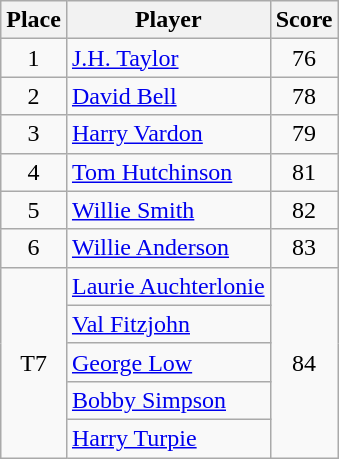<table class=wikitable>
<tr>
<th>Place</th>
<th>Player</th>
<th>Score</th>
</tr>
<tr>
<td align=center>1</td>
<td> <a href='#'>J.H. Taylor</a></td>
<td align=center>76</td>
</tr>
<tr>
<td align=center>2</td>
<td> <a href='#'>David Bell</a></td>
<td align=center>78</td>
</tr>
<tr>
<td align=center>3</td>
<td> <a href='#'>Harry Vardon</a></td>
<td align=center>79</td>
</tr>
<tr>
<td align=center>4</td>
<td> <a href='#'>Tom Hutchinson</a></td>
<td align=center>81</td>
</tr>
<tr>
<td align=center>5</td>
<td> <a href='#'>Willie Smith</a></td>
<td align=center>82</td>
</tr>
<tr>
<td align=center>6</td>
<td> <a href='#'>Willie Anderson</a></td>
<td align=center>83</td>
</tr>
<tr>
<td rowspan=5 align=center>T7</td>
<td> <a href='#'>Laurie Auchterlonie</a></td>
<td rowspan=5 align=center>84</td>
</tr>
<tr>
<td> <a href='#'>Val Fitzjohn</a></td>
</tr>
<tr>
<td> <a href='#'>George Low</a></td>
</tr>
<tr>
<td> <a href='#'>Bobby Simpson</a></td>
</tr>
<tr>
<td> <a href='#'>Harry Turpie</a></td>
</tr>
</table>
